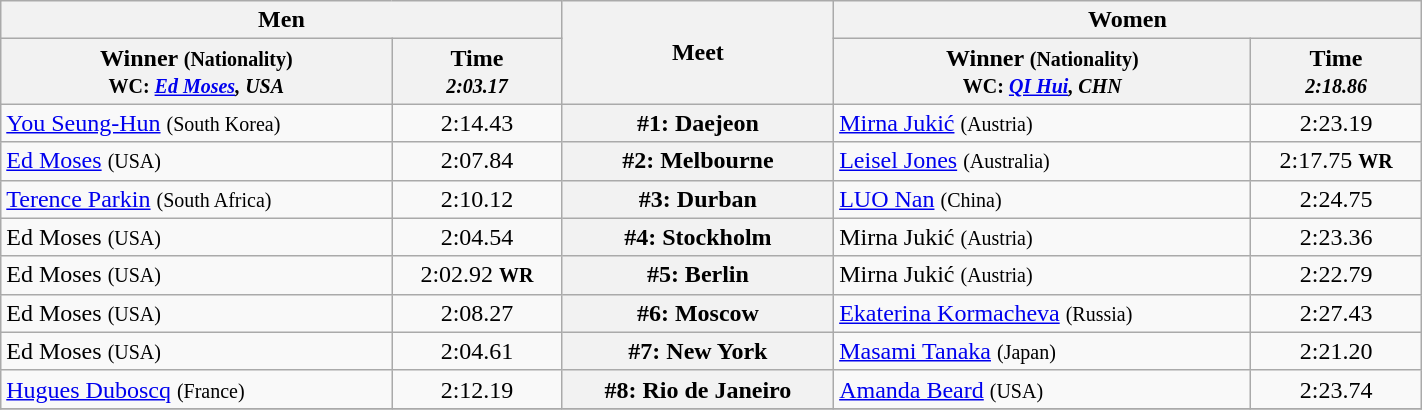<table class=wikitable width="75%">
<tr>
<th colspan="2">Men</th>
<th rowspan="2">Meet</th>
<th colspan="2">Women</th>
</tr>
<tr>
<th>Winner <small>(Nationality)<br> WC: <em><a href='#'>Ed Moses</a>, USA</em></small></th>
<th>Time <br><small> <em>2:03.17</em> </small></th>
<th>Winner <small>(Nationality)<br>WC: <em><a href='#'>QI Hui</a>, CHN</em></small></th>
<th>Time<br><small><em>2:18.86</em></small></th>
</tr>
<tr>
<td> <a href='#'>You Seung-Hun</a> <small>(South Korea)</small></td>
<td align=center>2:14.43</td>
<th>#1: Daejeon</th>
<td> <a href='#'>Mirna Jukić</a> <small>(Austria)</small></td>
<td align=center>2:23.19</td>
</tr>
<tr>
<td> <a href='#'>Ed Moses</a> <small>(USA)</small></td>
<td align=center>2:07.84</td>
<th>#2: Melbourne</th>
<td> <a href='#'>Leisel Jones</a> <small>(Australia)</small></td>
<td align=center>2:17.75 <small><strong>WR</strong></small></td>
</tr>
<tr>
<td> <a href='#'>Terence Parkin</a> <small>(South Africa)</small></td>
<td align=center>2:10.12</td>
<th>#3: Durban</th>
<td> <a href='#'>LUO Nan</a> <small>(China)</small></td>
<td align=center>2:24.75</td>
</tr>
<tr>
<td> Ed Moses <small>(USA)</small></td>
<td align=center>2:04.54</td>
<th>#4: Stockholm</th>
<td> Mirna Jukić <small>(Austria)</small></td>
<td align=center>2:23.36</td>
</tr>
<tr>
<td> Ed Moses <small>(USA)</small></td>
<td align=center>2:02.92 <small><strong>WR</strong></small></td>
<th>#5: Berlin</th>
<td> Mirna Jukić <small>(Austria)</small></td>
<td align=center>2:22.79</td>
</tr>
<tr>
<td> Ed Moses <small>(USA)</small></td>
<td align=center>2:08.27</td>
<th>#6: Moscow</th>
<td> <a href='#'>Ekaterina Kormacheva</a> <small>(Russia)</small></td>
<td align=center>2:27.43</td>
</tr>
<tr>
<td> Ed Moses <small>(USA)</small></td>
<td align=center>2:04.61</td>
<th>#7: New York</th>
<td> <a href='#'>Masami Tanaka</a> <small>(Japan)</small></td>
<td align=center>2:21.20</td>
</tr>
<tr>
<td> <a href='#'>Hugues Duboscq</a> <small>(France)</small></td>
<td align=center>2:12.19</td>
<th>#8: Rio de Janeiro</th>
<td> <a href='#'>Amanda Beard</a> <small>(USA)</small></td>
<td align=center>2:23.74</td>
</tr>
<tr>
</tr>
</table>
